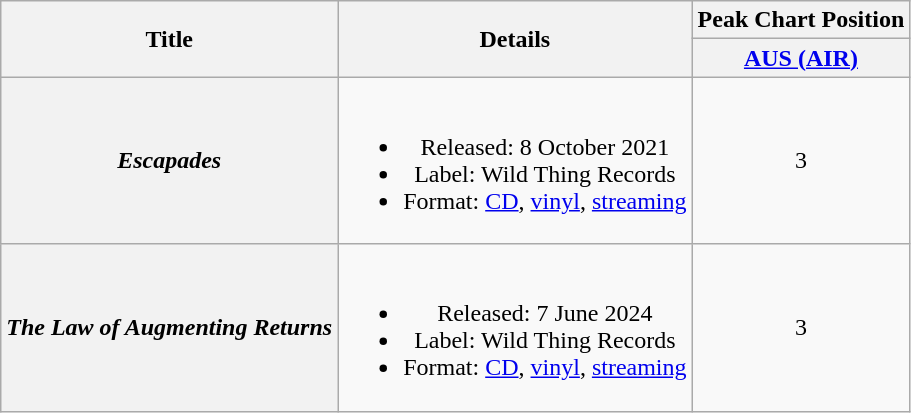<table class="wikitable plainrowheaders" style="text-align:center;">
<tr>
<th rowspan="2">Title</th>
<th rowspan="2">Details</th>
<th>Peak Chart Position</th>
</tr>
<tr>
<th><a href='#'>AUS (AIR)</a></th>
</tr>
<tr>
<th scope="row"><em>Escapades</em></th>
<td><br><ul><li>Released: 8 October 2021</li><li>Label: Wild Thing Records</li><li>Format: <a href='#'>CD</a>, <a href='#'>vinyl</a>, <a href='#'>streaming</a></li></ul></td>
<td !rowspan=2 colspan=3 style="text-align: center;">3</td>
</tr>
<tr>
<th scope="row"><em>The Law of Augmenting Returns</em></th>
<td><br><ul><li>Released: 7 June 2024</li><li>Label: Wild Thing Records</li><li>Format: <a href='#'>CD</a>, <a href='#'>vinyl</a>, <a href='#'>streaming</a></li></ul></td>
<td !rowspan=2 colspan=3 style="text-align: center;">3</td>
</tr>
</table>
